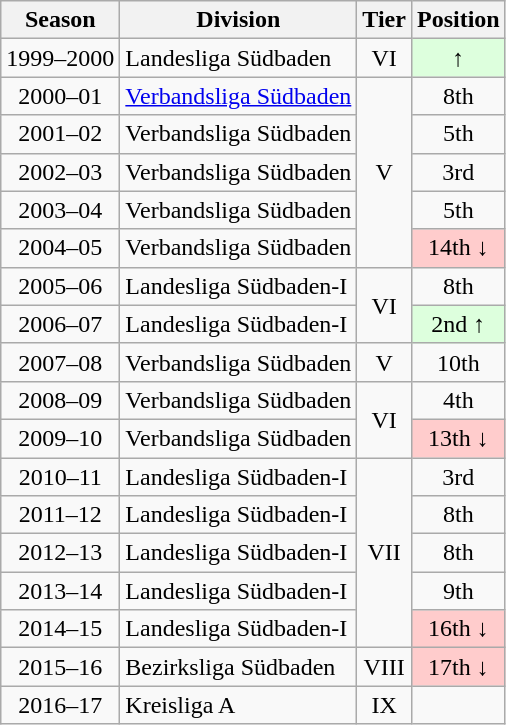<table class="wikitable">
<tr>
<th>Season</th>
<th>Division</th>
<th>Tier</th>
<th>Position</th>
</tr>
<tr align="center">
<td>1999–2000</td>
<td align="left">Landesliga Südbaden</td>
<td>VI</td>
<td bgcolor="#ddffdd">↑</td>
</tr>
<tr align="center">
<td>2000–01</td>
<td align="left"><a href='#'>Verbandsliga Südbaden</a></td>
<td rowspan=5>V</td>
<td>8th</td>
</tr>
<tr align="center">
<td>2001–02</td>
<td align="left">Verbandsliga Südbaden</td>
<td>5th</td>
</tr>
<tr align="center">
<td>2002–03</td>
<td align="left">Verbandsliga Südbaden</td>
<td>3rd</td>
</tr>
<tr align="center">
<td>2003–04</td>
<td align="left">Verbandsliga Südbaden</td>
<td>5th</td>
</tr>
<tr align="center">
<td>2004–05</td>
<td align="left">Verbandsliga Südbaden</td>
<td bgcolor="#ffcccc">14th ↓</td>
</tr>
<tr align="center">
<td>2005–06</td>
<td align="left">Landesliga Südbaden-I</td>
<td rowspan=2>VI</td>
<td>8th</td>
</tr>
<tr align="center">
<td>2006–07</td>
<td align="left">Landesliga Südbaden-I</td>
<td bgcolor="#ddffdd">2nd ↑</td>
</tr>
<tr align="center">
<td>2007–08</td>
<td align="left">Verbandsliga Südbaden</td>
<td>V</td>
<td>10th</td>
</tr>
<tr align="center">
<td>2008–09</td>
<td align="left">Verbandsliga Südbaden</td>
<td rowspan=2>VI</td>
<td>4th</td>
</tr>
<tr align="center">
<td>2009–10</td>
<td align="left">Verbandsliga Südbaden</td>
<td bgcolor="#ffcccc">13th ↓</td>
</tr>
<tr align="center">
<td>2010–11</td>
<td align="left">Landesliga Südbaden-I</td>
<td rowspan=5>VII</td>
<td>3rd</td>
</tr>
<tr align="center">
<td>2011–12</td>
<td align="left">Landesliga Südbaden-I</td>
<td>8th</td>
</tr>
<tr align="center">
<td>2012–13</td>
<td align="left">Landesliga Südbaden-I</td>
<td>8th</td>
</tr>
<tr align="center">
<td>2013–14</td>
<td align="left">Landesliga Südbaden-I</td>
<td>9th</td>
</tr>
<tr align="center">
<td>2014–15</td>
<td align="left">Landesliga Südbaden-I</td>
<td bgcolor="#ffcccc">16th ↓</td>
</tr>
<tr align="center">
<td>2015–16</td>
<td align="left">Bezirksliga Südbaden</td>
<td>VIII</td>
<td bgcolor="#ffcccc">17th ↓</td>
</tr>
<tr align="center">
<td>2016–17</td>
<td align="left">Kreisliga A</td>
<td>IX</td>
<td></td>
</tr>
</table>
